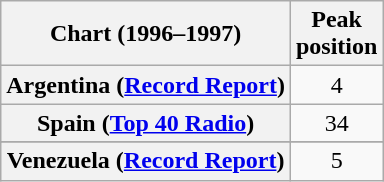<table class="wikitable sortable plainrowheaders" style="text-align:center">
<tr>
<th scope="col">Chart (1996–1997)</th>
<th scope="col">Peak<br>position</th>
</tr>
<tr>
<th scope="row">Argentina (<a href='#'>Record Report</a>)</th>
<td>4</td>
</tr>
<tr>
<th scope="row">Spain (<a href='#'>Top 40 Radio</a>)</th>
<td>34</td>
</tr>
<tr>
</tr>
<tr>
</tr>
<tr>
</tr>
<tr>
<th scope="row">Venezuela (<a href='#'>Record Report</a>)</th>
<td>5</td>
</tr>
</table>
